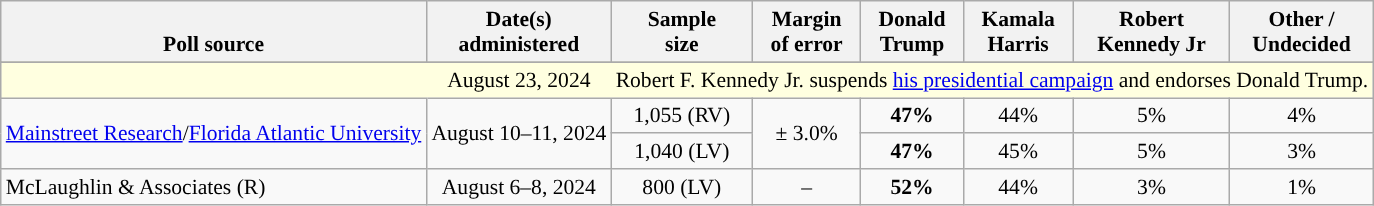<table class="wikitable sortable mw-datatable" style="font-size:90%;text-align:center;line-height:17px">
<tr valign=bottom>
<th>Poll source</th>
<th>Date(s)<br>administered</th>
<th>Sample<br>size</th>
<th>Margin<br>of error</th>
<th class="unsortable">Donald<br>Trump<br></th>
<th class="unsortable">Kamala<br>Harris<br></th>
<th class="unsortable">Robert<br>Kennedy Jr<br></th>
<th class="unsortable">Other /<br>Undecided</th>
</tr>
<tr>
</tr>
<tr style="background:lightyellow;">
<td style="border-right-style:hidden; background:lightyellow;"></td>
<td style="border-right-style:hidden; " data-sort-value="2024-07-21">August 23, 2024</td>
<td colspan="6">Robert F. Kennedy Jr. suspends <a href='#'>his presidential campaign</a> and endorses Donald Trump.</td>
</tr>
<tr>
<td style="text-align:left;" rowspan="2"><a href='#'>Mainstreet Research</a>/<a href='#'>Florida Atlantic University</a></td>
<td rowspan="2">August 10–11, 2024</td>
<td>1,055 (RV)</td>
<td rowspan="2">± 3.0%</td>
<td style="background-color:"><strong>47%</strong></td>
<td>44%</td>
<td>5%</td>
<td>4%</td>
</tr>
<tr>
<td>1,040 (LV)</td>
<td style="background-color:"><strong>47%</strong></td>
<td>45%</td>
<td>5%</td>
<td>3%</td>
</tr>
<tr>
<td style="text-align:left;">McLaughlin & Associates (R)</td>
<td data-sort-value="2024-08-08">August 6–8, 2024</td>
<td>800 (LV)</td>
<td>–</td>
<td style="background-color:"><strong>52%</strong></td>
<td>44%</td>
<td>3%</td>
<td>1%</td>
</tr>
</table>
